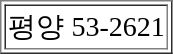<table border="1">
<tr ---- size="40">
<td style="background:white; font-size: 14pt; font-family: Gill Sans; color: black">평양 53-2621</td>
</tr>
</table>
